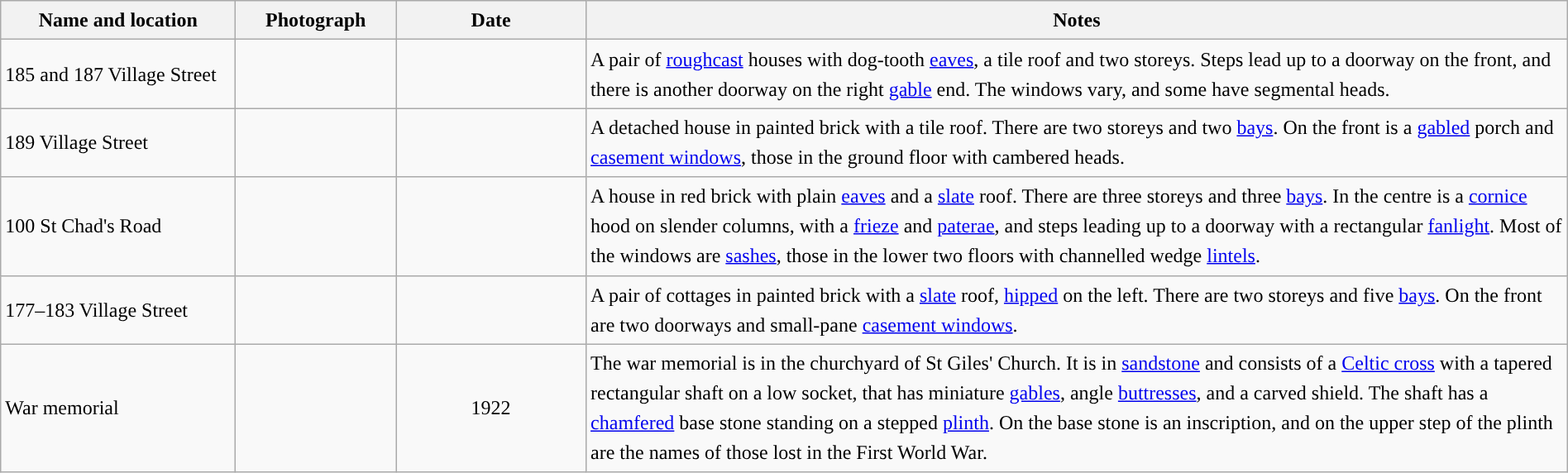<table class="wikitable sortable plainrowheaders" style="width:100%;border:0px;text-align:left;line-height:150%;">
<tr>
<th scope="col"  style="width:150px">Name and location</th>
<th scope="col"  style="width:100px" class="unsortable">Photograph</th>
<th scope="col"  style="width:120px">Date</th>
<th scope="col"  style="width:650px" class="unsortable">Notes</th>
</tr>
<tr>
<td>185 and 187 Village Street<br><small></small></td>
<td></td>
<td align="center"></td>
<td>A pair of <a href='#'>roughcast</a> houses with dog-tooth <a href='#'>eaves</a>, a tile roof and two storeys.  Steps lead up to a doorway on the front, and there is another doorway on the right <a href='#'>gable</a> end.  The windows vary, and some have segmental heads.</td>
</tr>
<tr>
<td>189 Village Street<br><small></small></td>
<td></td>
<td align="center"></td>
<td>A detached house in painted brick with a tile roof.  There are two storeys and two <a href='#'>bays</a>.  On the front is a <a href='#'>gabled</a> porch and <a href='#'>casement windows</a>, those in the ground floor with cambered heads.</td>
</tr>
<tr>
<td>100 St Chad's Road<br><small></small></td>
<td></td>
<td align="center"></td>
<td>A house in red brick with plain <a href='#'>eaves</a> and a <a href='#'>slate</a> roof.  There are three storeys and three <a href='#'>bays</a>.  In the centre is a <a href='#'>cornice</a> hood on slender columns, with a <a href='#'>frieze</a> and <a href='#'>paterae</a>, and steps leading up to a doorway with a rectangular <a href='#'>fanlight</a>.  Most of the windows are <a href='#'>sashes</a>, those in the lower two floors with channelled wedge <a href='#'>lintels</a>.</td>
</tr>
<tr>
<td>177–183 Village Street<br><small></small></td>
<td></td>
<td align="center"></td>
<td>A pair of cottages in painted brick with a <a href='#'>slate</a> roof, <a href='#'>hipped</a> on the left.  There are two storeys and five <a href='#'>bays</a>.  On the front are two doorways and small-pane <a href='#'>casement windows</a>.</td>
</tr>
<tr>
<td>War memorial<br><small></small></td>
<td></td>
<td align="center">1922</td>
<td>The war memorial is in the churchyard of St Giles' Church.  It is in <a href='#'>sandstone</a> and consists of a <a href='#'>Celtic cross</a> with a tapered rectangular shaft on a low socket, that has miniature <a href='#'>gables</a>, angle <a href='#'>buttresses</a>, and a carved shield.  The shaft has a <a href='#'>chamfered</a> base stone standing on a stepped <a href='#'>plinth</a>.  On the base stone is an inscription, and on the upper step of the plinth are the names of those lost in the First World War.</td>
</tr>
<tr>
</tr>
</table>
